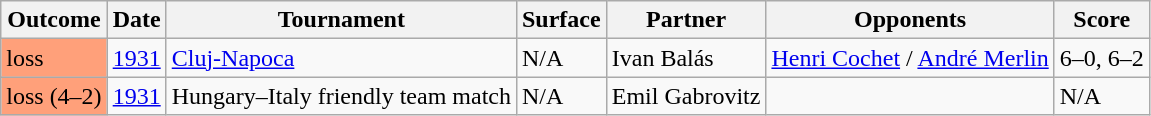<table class="wikitable">
<tr>
<th>Outcome</th>
<th>Date</th>
<th>Tournament</th>
<th>Surface</th>
<th>Partner</th>
<th>Opponents</th>
<th>Score</th>
</tr>
<tr>
<td bgcolor="FFA07A">loss</td>
<td><a href='#'>1931</a></td>
<td><a href='#'>Cluj-Napoca</a></td>
<td>N/A</td>
<td> Ivan Balás</td>
<td> <a href='#'>Henri Cochet</a> / <a href='#'>André Merlin</a></td>
<td>6–0, 6–2</td>
</tr>
<tr>
<td bgcolor="FFA07A">loss (4–2)</td>
<td><a href='#'>1931</a></td>
<td>Hungary–Italy friendly team match</td>
<td>N/A</td>
<td> Emil Gabrovitz</td>
<td></td>
<td>N/A</td>
</tr>
</table>
